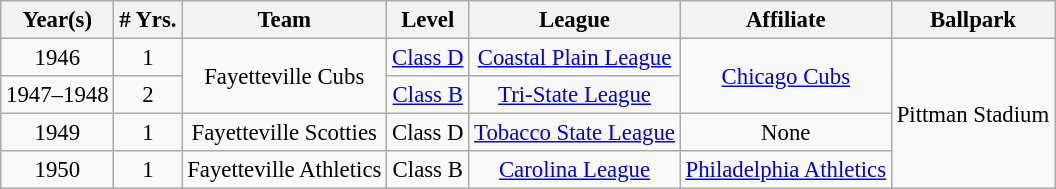<table class="wikitable" style="text-align:center; font-size: 95%;">
<tr>
<th>Year(s)</th>
<th># Yrs.</th>
<th>Team</th>
<th>Level</th>
<th>League</th>
<th>Affiliate</th>
<th>Ballpark</th>
</tr>
<tr>
<td>1946</td>
<td>1</td>
<td rowspan=2>Fayetteville Cubs</td>
<td><a href='#'>Class D</a></td>
<td><a href='#'>Coastal Plain League</a></td>
<td rowspan=2><a href='#'>Chicago Cubs</a></td>
<td rowspan=5>Pittman Stadium</td>
</tr>
<tr>
<td>1947–1948</td>
<td>2</td>
<td><a href='#'>Class B</a></td>
<td><a href='#'>Tri-State League</a></td>
</tr>
<tr>
<td>1949</td>
<td>1</td>
<td>Fayetteville Scotties</td>
<td>Class D</td>
<td><a href='#'>Tobacco State League</a></td>
<td>None</td>
</tr>
<tr>
<td>1950</td>
<td>1</td>
<td>Fayetteville Athletics</td>
<td>Class B</td>
<td><a href='#'>Carolina League</a></td>
<td><a href='#'>Philadelphia Athletics</a></td>
</tr>
</table>
